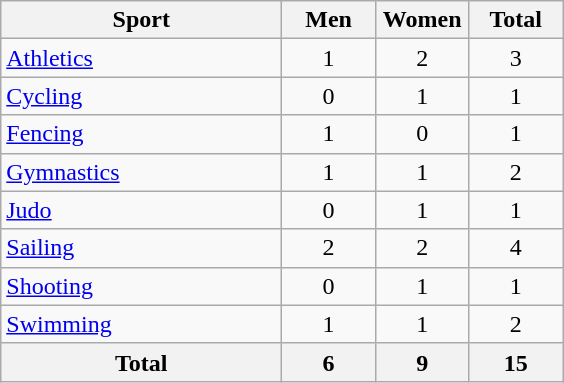<table class="wikitable sortable" style="text-align:center;">
<tr>
<th width=180>Sport</th>
<th width=55>Men</th>
<th width=55>Women</th>
<th width=55>Total</th>
</tr>
<tr>
<td align=left><a href='#'>Athletics</a></td>
<td>1</td>
<td>2</td>
<td>3</td>
</tr>
<tr>
<td align=left><a href='#'>Cycling</a></td>
<td>0</td>
<td>1</td>
<td>1</td>
</tr>
<tr>
<td align=left><a href='#'>Fencing</a></td>
<td>1</td>
<td>0</td>
<td>1</td>
</tr>
<tr>
<td align=left><a href='#'>Gymnastics</a></td>
<td>1</td>
<td>1</td>
<td>2</td>
</tr>
<tr>
<td align=left><a href='#'>Judo</a></td>
<td>0</td>
<td>1</td>
<td>1</td>
</tr>
<tr>
<td align=left><a href='#'>Sailing</a></td>
<td>2</td>
<td>2</td>
<td>4</td>
</tr>
<tr>
<td align=left><a href='#'>Shooting</a></td>
<td>0</td>
<td>1</td>
<td>1</td>
</tr>
<tr>
<td align=left><a href='#'>Swimming</a></td>
<td>1</td>
<td>1</td>
<td>2</td>
</tr>
<tr>
<th>Total</th>
<th>6</th>
<th>9</th>
<th>15</th>
</tr>
</table>
